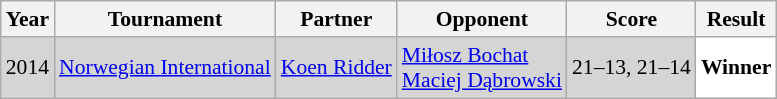<table class="sortable wikitable" style="font-size: 90%;">
<tr>
<th>Year</th>
<th>Tournament</th>
<th>Partner</th>
<th>Opponent</th>
<th>Score</th>
<th>Result</th>
</tr>
<tr style="background:#D5D5D5">
<td align="center">2014</td>
<td align="left"><a href='#'>Norwegian International</a></td>
<td align="left"> <a href='#'>Koen Ridder</a></td>
<td align="left"> <a href='#'>Miłosz Bochat</a><br> <a href='#'>Maciej Dąbrowski</a></td>
<td align="left">21–13, 21–14</td>
<td style="text-align:left; background:white"> <strong>Winner</strong></td>
</tr>
</table>
